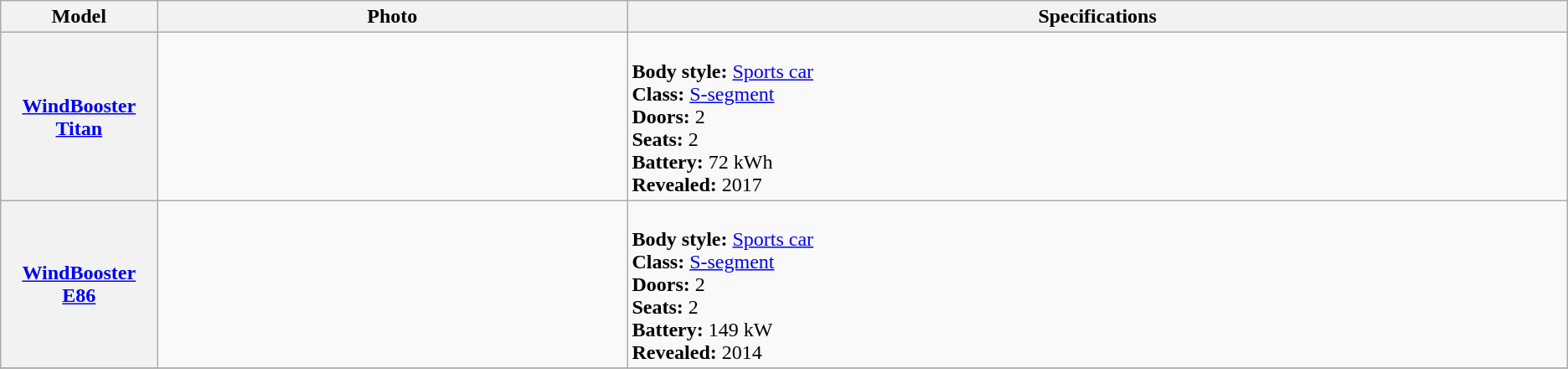<table class="wikitable">
<tr>
<th width=10%>Model</th>
<th width=30%>Photo</th>
<th width=100%>Specifications</th>
</tr>
<tr>
<th><a href='#'>WindBooster Titan</a></th>
<td></td>
<td><br><strong>Body style:</strong> <a href='#'>Sports car</a><br><strong>Class:</strong> <a href='#'>S-segment</a><br><strong>Doors:</strong> 2<br><strong>Seats:</strong> 2<br><strong>Battery:</strong> 72 kWh<br><strong>Revealed:</strong> 2017</td>
</tr>
<tr>
<th><a href='#'>WindBooster E86</a></th>
<td></td>
<td><br><strong>Body style:</strong> <a href='#'>Sports car</a><br><strong>Class:</strong> <a href='#'>S-segment</a><br><strong>Doors:</strong> 2<br><strong>Seats:</strong> 2<br><strong>Battery:</strong> 149 kW<br><strong>Revealed:</strong> 2014</td>
</tr>
<tr>
</tr>
</table>
